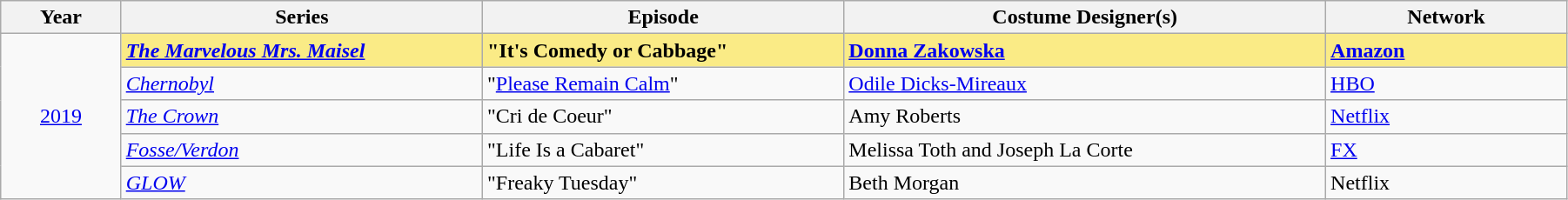<table class="wikitable" width="95%" cellpadding="4">
<tr>
<th width="5%">Year</th>
<th width="15%">Series</th>
<th width=15%>Episode</th>
<th width="20%">Costume Designer(s)</th>
<th width="10%">Network</th>
</tr>
<tr>
<td rowspan="5" style="text-align:center;"><a href='#'>2019</a><br></td>
<td style="background:#FAEB86;"><strong><em><a href='#'>The Marvelous Mrs. Maisel</a></em></strong></td>
<td style="background:#FAEB86;"><strong>"It's Comedy or Cabbage"</strong></td>
<td style="background:#FAEB86;"><strong><a href='#'>Donna Zakowska</a></strong></td>
<td style="background:#FAEB86;"><strong><a href='#'>Amazon</a></strong></td>
</tr>
<tr>
<td><em><a href='#'>Chernobyl</a></em></td>
<td>"<a href='#'>Please Remain Calm</a>"</td>
<td><a href='#'>Odile Dicks-Mireaux</a></td>
<td><a href='#'>HBO</a></td>
</tr>
<tr>
<td><em><a href='#'>The Crown</a></em></td>
<td>"Cri de Coeur"</td>
<td>Amy Roberts</td>
<td><a href='#'>Netflix</a></td>
</tr>
<tr>
<td><em><a href='#'>Fosse/Verdon</a></em></td>
<td>"Life Is a Cabaret"</td>
<td>Melissa Toth and Joseph La Corte</td>
<td><a href='#'>FX</a></td>
</tr>
<tr>
<td><em><a href='#'>GLOW</a></em></td>
<td>"Freaky Tuesday"</td>
<td>Beth Morgan</td>
<td>Netflix</td>
</tr>
</table>
